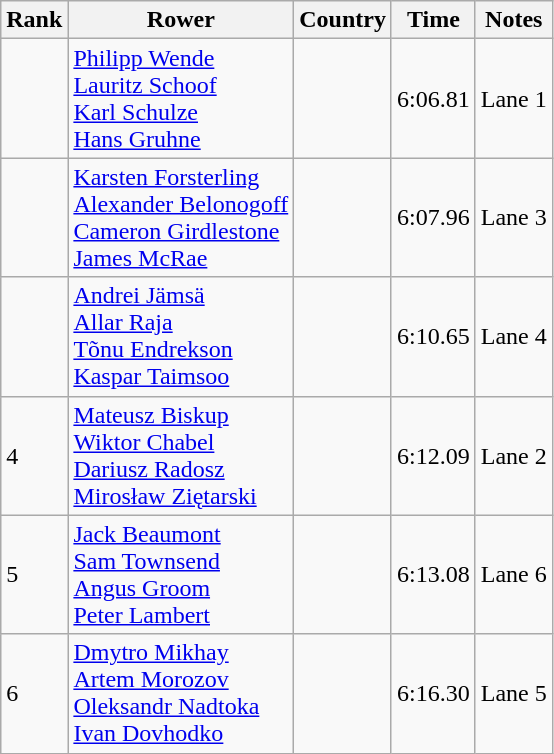<table class="wikitable">
<tr>
<th>Rank</th>
<th>Rower</th>
<th>Country</th>
<th>Time</th>
<th>Notes</th>
</tr>
<tr>
<td></td>
<td><a href='#'>Philipp Wende</a><br><a href='#'>Lauritz Schoof</a><br><a href='#'>Karl Schulze</a><br><a href='#'>Hans Gruhne</a></td>
<td></td>
<td>6:06.81</td>
<td>Lane 1</td>
</tr>
<tr>
<td></td>
<td><a href='#'>Karsten Forsterling</a><br><a href='#'>Alexander Belonogoff</a><br><a href='#'>Cameron Girdlestone</a><br><a href='#'>James McRae</a></td>
<td></td>
<td>6:07.96</td>
<td>Lane 3</td>
</tr>
<tr>
<td></td>
<td><a href='#'>Andrei Jämsä</a><br><a href='#'>Allar Raja</a><br><a href='#'>Tõnu Endrekson</a><br><a href='#'>Kaspar Taimsoo</a></td>
<td></td>
<td>6:10.65</td>
<td>Lane 4</td>
</tr>
<tr>
<td>4</td>
<td><a href='#'>Mateusz Biskup</a><br><a href='#'>Wiktor Chabel</a><br><a href='#'>Dariusz Radosz</a><br><a href='#'>Mirosław Ziętarski</a></td>
<td></td>
<td>6:12.09</td>
<td>Lane 2</td>
</tr>
<tr>
<td>5</td>
<td><a href='#'>Jack Beaumont</a><br><a href='#'>Sam Townsend</a><br><a href='#'>Angus Groom</a><br><a href='#'>Peter Lambert</a></td>
<td></td>
<td>6:13.08</td>
<td>Lane 6</td>
</tr>
<tr>
<td>6</td>
<td><a href='#'>Dmytro Mikhay</a><br><a href='#'>Artem Morozov</a><br><a href='#'>Oleksandr Nadtoka</a><br><a href='#'>Ivan Dovhodko</a></td>
<td></td>
<td>6:16.30</td>
<td>Lane 5</td>
</tr>
</table>
